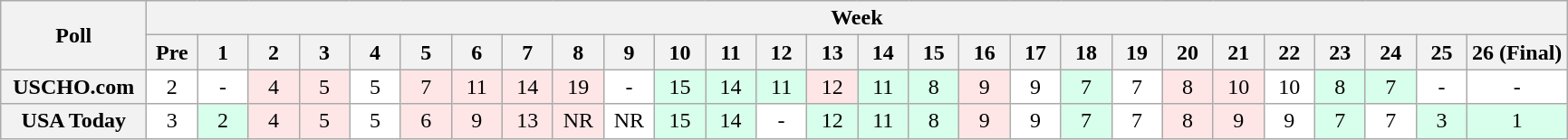<table class="wikitable" style="white-space:nowrap;">
<tr>
<th scope="col" width="100" rowspan="2">Poll</th>
<th colspan="27">Week</th>
</tr>
<tr>
<th scope="col" width="30">Pre</th>
<th scope="col" width="30">1</th>
<th scope="col" width="30">2</th>
<th scope="col" width="30">3</th>
<th scope="col" width="30">4</th>
<th scope="col" width="30">5</th>
<th scope="col" width="30">6</th>
<th scope="col" width="30">7</th>
<th scope="col" width="30">8</th>
<th scope="col" width="30">9</th>
<th scope="col" width="30">10</th>
<th scope="col" width="30">11</th>
<th scope="col" width="30">12</th>
<th scope="col" width="30">13</th>
<th scope="col" width="30">14</th>
<th scope="col" width="30">15</th>
<th scope="col" width="30">16</th>
<th scope="col" width="30">17</th>
<th scope="col" width="30">18</th>
<th scope="col" width="30">19</th>
<th scope="col" width="30">20</th>
<th scope="col" width="30">21</th>
<th scope="col" width="30">22</th>
<th scope="col" width="30">23</th>
<th scope="col" width="30">24</th>
<th scope="col" width="30">25</th>
<th scope="col" width="30">26 (Final)</th>
</tr>
<tr style="text-align:center;">
<th>USCHO.com</th>
<td bgcolor=FFFFFF>2 </td>
<td bgcolor=FFFFFF>-</td>
<td bgcolor=FFE6E6>4</td>
<td bgcolor=FFE6E6>5</td>
<td bgcolor=FFFFFF>5</td>
<td bgcolor=FFE6E6>7</td>
<td bgcolor=FFE6E6>11</td>
<td bgcolor=FFE6E6>14</td>
<td bgcolor=FFE6E6>19</td>
<td bgcolor=FFFFFF>-</td>
<td bgcolor=D8FFEB>15</td>
<td bgcolor=D8FFEB>14</td>
<td bgcolor=D8FFEB>11</td>
<td bgcolor=FFE6E6>12</td>
<td bgcolor=D8FFEB>11</td>
<td bgcolor=D8FFEB>8</td>
<td bgcolor=FFE6E6>9</td>
<td bgcolor=FFFFFF>9</td>
<td bgcolor=D8FFEB>7</td>
<td bgcolor=FFFFFF>7</td>
<td bgcolor=FFE6E6>8</td>
<td bgcolor=FFE6E6>10</td>
<td bgcolor=FFFFFF>10</td>
<td bgcolor=D8FFEB>8</td>
<td bgcolor=D8FFEB>7</td>
<td bgcolor=FFFFFF>-</td>
<td bgcolor=FFFFFF>-</td>
</tr>
<tr style="text-align:center;">
<th>USA Today</th>
<td bgcolor=FFFFFF>3</td>
<td bgcolor=D8FFEB>2</td>
<td bgcolor=FFE6E6>4</td>
<td bgcolor=FFE6E6>5</td>
<td bgcolor=FFFFFF>5</td>
<td bgcolor=FFE6E6>6</td>
<td bgcolor=FFE6E6>9</td>
<td bgcolor=FFE6E6>13</td>
<td bgcolor=FFE6E6>NR</td>
<td bgcolor=FFFFFF>NR</td>
<td bgcolor=D8FFEB>15</td>
<td bgcolor=D8FFEB>14</td>
<td bgcolor=FFFFFF>-</td>
<td bgcolor=D8FFEB>12</td>
<td bgcolor=D8FFEB>11</td>
<td bgcolor=D8FFEB>8</td>
<td bgcolor=FFE6E6>9</td>
<td bgcolor=FFFFFF>9</td>
<td bgcolor=D8FFEB>7</td>
<td bgcolor=FFFFFF>7</td>
<td bgcolor=FFE6E6>8</td>
<td bgcolor=FFE6E6>9</td>
<td bgcolor=FFFFFF>9</td>
<td bgcolor=D8FFEB>7</td>
<td bgcolor=FFFFFF>7</td>
<td bgcolor=D8FFEB>3</td>
<td bgcolor=D8FFEB>1 </td>
</tr>
</table>
